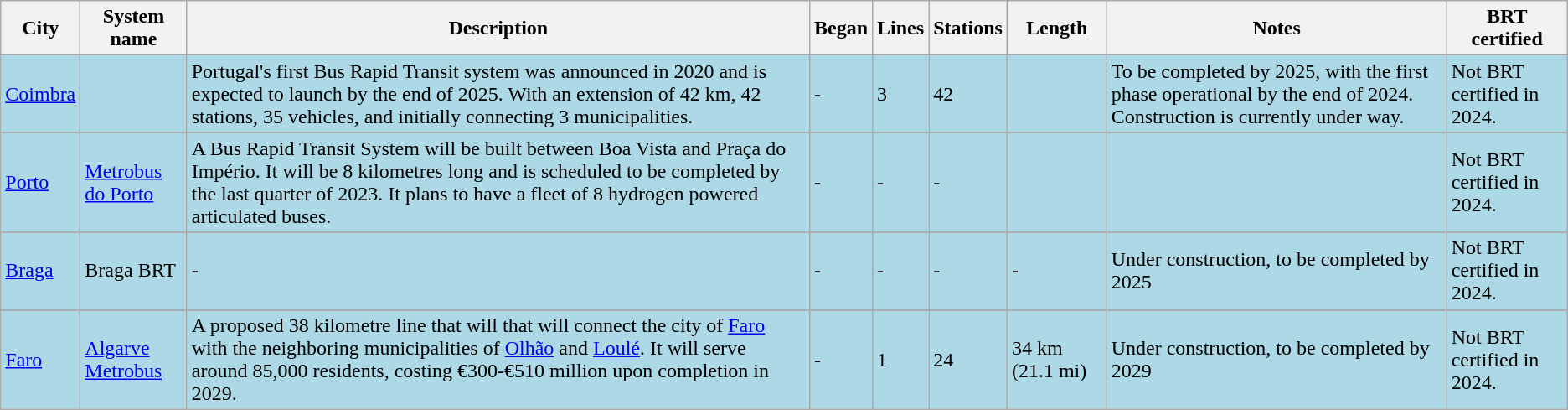<table class="wikitable">
<tr>
<th>City</th>
<th>System name</th>
<th>Description</th>
<th>Began</th>
<th>Lines</th>
<th>Stations</th>
<th>Length</th>
<th>Notes</th>
<th>BRT certified</th>
</tr>
<tr>
</tr>
<tr style="background:lightblue;">
<td><a href='#'>Coimbra</a></td>
<td></td>
<td>Portugal's first Bus Rapid Transit system was announced in 2020 and is expected to launch by the end of 2025. With an extension of 42 km, 42 stations, 35 vehicles, and initially connecting 3 municipalities.</td>
<td>-</td>
<td>3</td>
<td>42</td>
<td></td>
<td>To be completed by 2025, with the first phase operational by the end of 2024. Construction is currently under way.</td>
<td>Not BRT certified in 2024.</td>
</tr>
<tr>
</tr>
<tr style="background:lightblue;">
<td><a href='#'>Porto</a></td>
<td><a href='#'>Metrobus do Porto</a></td>
<td>A Bus Rapid Transit System will be built between Boa Vista and Praça do Império. It will be 8 kilometres long and is scheduled to be completed by the last quarter of 2023. It plans to have a fleet of 8 hydrogen powered articulated buses.</td>
<td>-</td>
<td>-</td>
<td>-</td>
<td></td>
<td></td>
<td>Not BRT certified in 2024.</td>
</tr>
<tr>
</tr>
<tr style="background:lightblue;">
<td><a href='#'>Braga</a></td>
<td>Braga BRT</td>
<td>-</td>
<td>-</td>
<td>-</td>
<td>-</td>
<td>-</td>
<td>Under construction, to be completed by 2025</td>
<td>Not BRT certified in 2024.</td>
</tr>
<tr>
</tr>
<tr style="background:lightblue;">
<td><a href='#'>Faro</a></td>
<td><a href='#'>Algarve Metrobus</a></td>
<td>A proposed 38 kilometre line that will that will connect the city of <a href='#'>Faro</a> with the neighboring municipalities of <a href='#'>Olhão</a> and <a href='#'>Loulé</a>. It will serve around 85,000 residents, costing €300-€510 million upon completion in 2029.</td>
<td>-</td>
<td>1</td>
<td>24</td>
<td>34 km (21.1 mi)</td>
<td>Under construction, to be completed by 2029</td>
<td>Not BRT certified in 2024.</td>
</tr>
</table>
